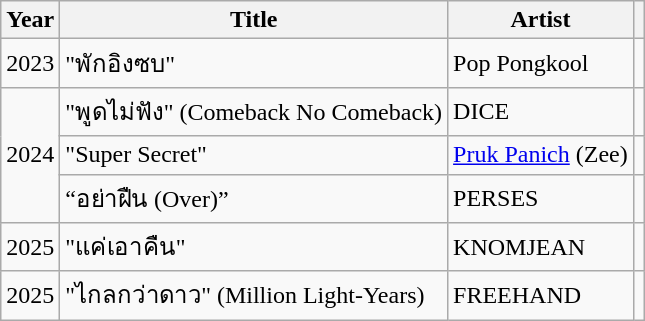<table class="wikitable sortable">
<tr>
<th scope="col">Year</th>
<th scope="col">Title</th>
<th scope="col">Artist</th>
<th scope="col" class="unsortable"></th>
</tr>
<tr>
<td>2023</td>
<td>"พักอิงซบ"</td>
<td>Pop Pongkool</td>
<td style="text-align: center;"></td>
</tr>
<tr>
<td rowspan="3">2024</td>
<td>"พูดไม่ฟัง" (Comeback No Comeback)</td>
<td>DICE</td>
<td style="text-align: center;"></td>
</tr>
<tr>
<td>"Super Secret"</td>
<td><a href='#'>Pruk Panich</a> (Zee)</td>
<td style="text-align: center;"></td>
</tr>
<tr>
<td>“อย่าฝืน (Over)”</td>
<td>PERSES</td>
<td></td>
</tr>
<tr>
<td>2025</td>
<td>"แค่เอาคืน"</td>
<td>KNOMJEAN</td>
<td></td>
</tr>
<tr>
<td>2025</td>
<td>"ไกลกว่าดาว" (Million Light-Years)</td>
<td>FREEHAND</td>
</tr>
</table>
